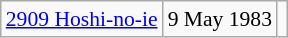<table class="wikitable floatright" style="font-size: 0.9em;">
<tr>
<td><a href='#'>2909 Hoshi-no-ie</a></td>
<td>9 May 1983</td>
<td></td>
</tr>
</table>
